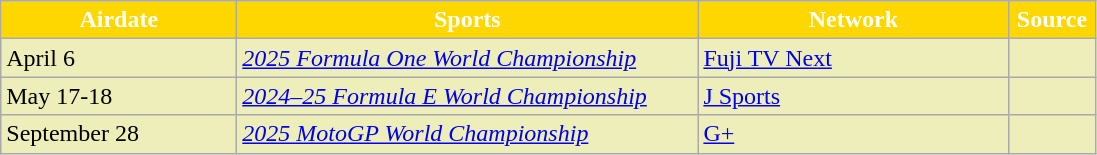<table class="wikitable" style="background:#EEB">
<tr>
<th style="background:gold; color:white; width:150px;">Airdate</th>
<th style="background:gold; color:white; width:300px;">Sports</th>
<th style="background:gold; color:white; width:200px;">Network</th>
<th style="background:gold; color:white; width:50px;">Source</th>
</tr>
<tr>
<td>April 6</td>
<td><em><a href='#'>2025 Formula One World Championship</a></em></td>
<td><a href='#'>Fuji TV Next</a></td>
<td></td>
</tr>
<tr>
<td>May 17-18</td>
<td><em><a href='#'>2024–25 Formula E World Championship</a></em></td>
<td><a href='#'>J Sports</a></td>
<td></td>
</tr>
<tr>
<td>September 28</td>
<td><em><a href='#'>2025 MotoGP World Championship</a></em></td>
<td><a href='#'>G+</a></td>
<td></td>
</tr>
</table>
